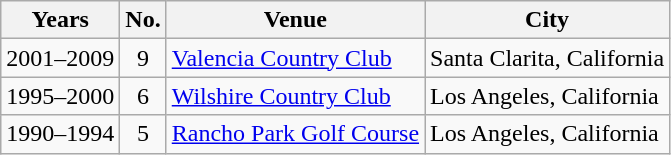<table class="wikitable">
<tr>
<th>Years</th>
<th>No.</th>
<th>Venue</th>
<th>City</th>
</tr>
<tr>
<td align=center>2001–2009</td>
<td align=center>9</td>
<td><a href='#'>Valencia Country Club</a></td>
<td>Santa Clarita, California</td>
</tr>
<tr>
<td align=center>1995–2000</td>
<td align=center>6</td>
<td><a href='#'>Wilshire Country Club</a></td>
<td>Los Angeles, California</td>
</tr>
<tr>
<td align=center>1990–1994</td>
<td align=center>5</td>
<td><a href='#'>Rancho Park Golf Course</a></td>
<td>Los Angeles, California</td>
</tr>
</table>
